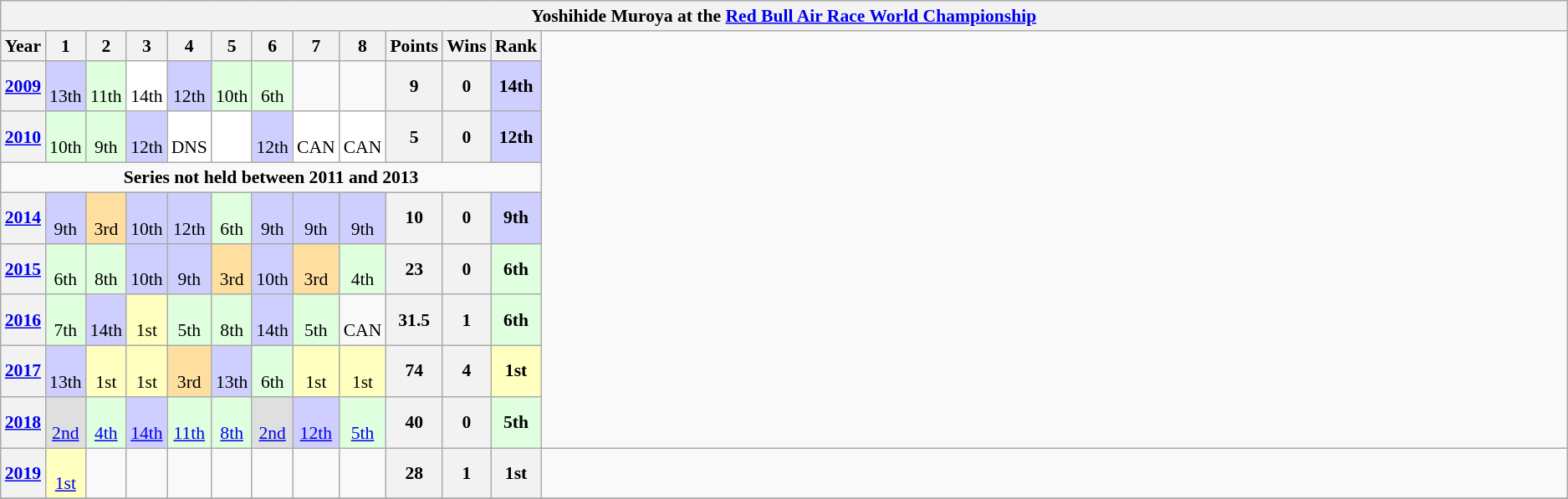<table class="wikitable" style="text-align:center; font-size:90%">
<tr>
<th colspan=16 align=center> Yoshihide Muroya at the <a href='#'>Red Bull Air Race World Championship</a></th>
</tr>
<tr>
<th width="2%">Year</th>
<th width="2%">1</th>
<th width="2%">2</th>
<th width="2%">3</th>
<th width="2%">4</th>
<th width="2%">5</th>
<th width="2%">6</th>
<th width="2%">7</th>
<th width="2%">8</th>
<th width="2%">Points</th>
<th width="2%">Wins</th>
<th width="2%">Rank</th>
</tr>
<tr align=center>
<th><a href='#'>2009</a></th>
<td style="background:#cfcfff;"><br>13th</td>
<td style="background:#dfffdf;"><br>11th</td>
<td style="background:#ffffff;"><br>14th</td>
<td style="background:#cfcfff;"><br>12th</td>
<td style="background:#dfffdf;"><br>10th</td>
<td style="background:#dfffdf;"><br>6th</td>
<td></td>
<td></td>
<th>9</th>
<th>0</th>
<td style="background:#cfcfff;"><strong>14th</strong></td>
</tr>
<tr align=center>
<th><a href='#'>2010</a></th>
<td style="background:#dfffdf;"><br>10th</td>
<td style="background:#dfffdf;"><br>9th</td>
<td style="background:#cfcfff;"><br>12th</td>
<td style="background:#ffffff;"><br>DNS</td>
<td style="background:#ffffff;"><br></td>
<td style="background:#cfcfff;"><br>12th</td>
<td style="background:#ffffff;"><br>CAN</td>
<td style="background:#ffffff;"><br>CAN</td>
<th>5</th>
<th>0</th>
<td style="background:#cfcfff;"><strong>12th</strong></td>
</tr>
<tr align=center>
<td colspan=12><strong>Series not held between 2011 and 2013</strong></td>
</tr>
<tr align=center>
<th><a href='#'>2014</a></th>
<td style="background:#cfcfff;"> <br>9th</td>
<td style="background:#ffdf9f;"> <br>3rd</td>
<td style="background:#cfcfff;"> <br>10th</td>
<td style="background:#cfcfff;"> <br>12th</td>
<td style="background:#dfffdf;"> <br>6th</td>
<td style="background:#cfcfff;"> <br>9th</td>
<td style="background:#cfcfff;"> <br>9th</td>
<td style="background:#cfcfff;"> <br>9th</td>
<th>10</th>
<th>0</th>
<td style="background:#cfcfff;"><strong>9th</strong></td>
</tr>
<tr align=center>
<th><a href='#'>2015</a></th>
<td style="background:#dfffdf;"> <br>6th</td>
<td style="background:#dfffdf;"> <br>8th</td>
<td style="background:#cfcfff;"> <br>10th</td>
<td style="background:#cfcfff;"> <br>9th</td>
<td style="background:#ffdf9f;"> <br>3rd</td>
<td style="background:#cfcfff;"> <br>10th</td>
<td style="background:#ffdf9f;"> <br>3rd</td>
<td style="background:#dfffdf;"> <br>4th</td>
<th>23</th>
<th>0</th>
<td style="background:#dfffdf;"><strong>6th</strong></td>
</tr>
<tr align=center>
<th><a href='#'>2016</a></th>
<td style="background:#dfffdf;"> <br>7th</td>
<td style="background:#cfcfff;"> <br>14th</td>
<td style="background:#ffffbf;"> <br>1st</td>
<td style="background:#dfffdf;"> <br>5th</td>
<td style="background:#dfffdf;"> <br>8th</td>
<td style="background:#cfcfff;"> <br>14th</td>
<td style="background:#dfffdf;"> <br>5th</td>
<td> <br>CAN</td>
<th>31.5</th>
<th>1</th>
<td style="background:#dfffdf;"><strong>6th</strong></td>
</tr>
<tr align=center>
<th><a href='#'>2017</a></th>
<td style="background:#cfcfff;"> <br>13th</td>
<td style="background:#ffffbf;"> <br>1st</td>
<td style="background:#ffffbf;"> <br>1st</td>
<td style="background:#ffdf9f;"> <br>3rd</td>
<td style="background:#cfcfff;"> <br>13th</td>
<td style="background:#dfffdf;"> <br>6th</td>
<td style="background:#ffffbf;"> <br>1st</td>
<td style="background:#ffffbf;"> <br>1st</td>
<th>74</th>
<th>4</th>
<th style="background:#ffffbf;">1st</th>
</tr>
<tr align=center>
<th><a href='#'>2018</a></th>
<td style="background:#dfdfdf;"><br><a href='#'>2nd</a></td>
<td style="background:#dfffdf;"><br><a href='#'>4th</a></td>
<td style="background:#cfcfff;"><br><a href='#'>14th</a></td>
<td style="background:#dfffdf;"><br><a href='#'>11th</a></td>
<td style="background:#dfffdf;"><br><a href='#'>8th</a></td>
<td style="background:#dfdfdf;"><br><a href='#'>2nd</a></td>
<td style="background:#cfcfff;"><br><a href='#'>12th</a></td>
<td style="background:#dfffdf;"><br><a href='#'>5th</a></td>
<th>40</th>
<th>0</th>
<th style="background:#dfffdf;">5th</th>
</tr>
<tr>
<th><a href='#'>2019</a></th>
<td style="background:#ffffbf;"><br><a href='#'>1st</a></td>
<td></td>
<td></td>
<td></td>
<td></td>
<td></td>
<td></td>
<td></td>
<th>28</th>
<th>1</th>
<th>1st</th>
<td></td>
</tr>
<tr align=center>
</tr>
</table>
